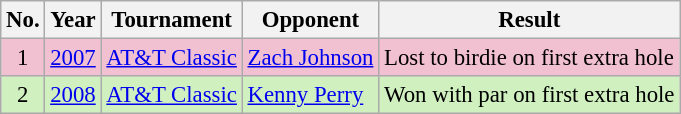<table class="wikitable" style="font-size:95%;">
<tr>
<th>No.</th>
<th>Year</th>
<th>Tournament</th>
<th>Opponent</th>
<th>Result</th>
</tr>
<tr style="background:#F2C1D1;">
<td align=center>1</td>
<td><a href='#'>2007</a></td>
<td><a href='#'>AT&T Classic</a></td>
<td> <a href='#'>Zach Johnson</a></td>
<td>Lost to birdie on first extra hole</td>
</tr>
<tr style="background:#D0F0C0;">
<td align=center>2</td>
<td><a href='#'>2008</a></td>
<td><a href='#'>AT&T Classic</a></td>
<td> <a href='#'>Kenny Perry</a></td>
<td>Won with par on first extra hole</td>
</tr>
</table>
